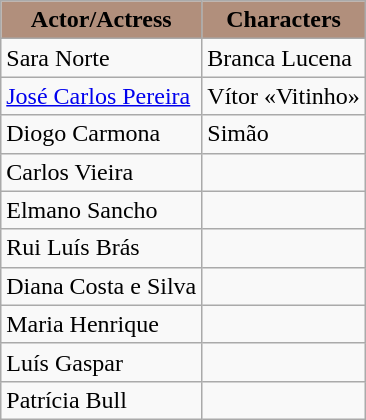<table class="wikitable sortable">
<tr>
<th style="background:#B18F7C;">Actor/Actress</th>
<th style="background:#B18F7C;">Characters</th>
</tr>
<tr>
<td>Sara Norte</td>
<td>Branca Lucena</td>
</tr>
<tr>
<td><a href='#'>José Carlos Pereira</a></td>
<td>Vítor «Vitinho»</td>
</tr>
<tr>
<td>Diogo Carmona</td>
<td>Simão</td>
</tr>
<tr>
<td>Carlos Vieira</td>
<td></td>
</tr>
<tr>
<td>Elmano Sancho</td>
<td></td>
</tr>
<tr>
<td>Rui Luís Brás</td>
<td></td>
</tr>
<tr>
<td>Diana Costa e Silva</td>
<td></td>
</tr>
<tr>
<td>Maria Henrique</td>
<td></td>
</tr>
<tr>
<td>Luís Gaspar</td>
<td></td>
</tr>
<tr>
<td>Patrícia Bull</td>
<td></td>
</tr>
</table>
